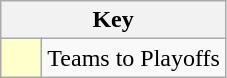<table class="wikitable" style="text-align: center;">
<tr>
<th colspan=2>Key</th>
</tr>
<tr>
<td style="background:#ffffcc; width:20px;"></td>
<td align=left>Teams to Playoffs</td>
</tr>
</table>
